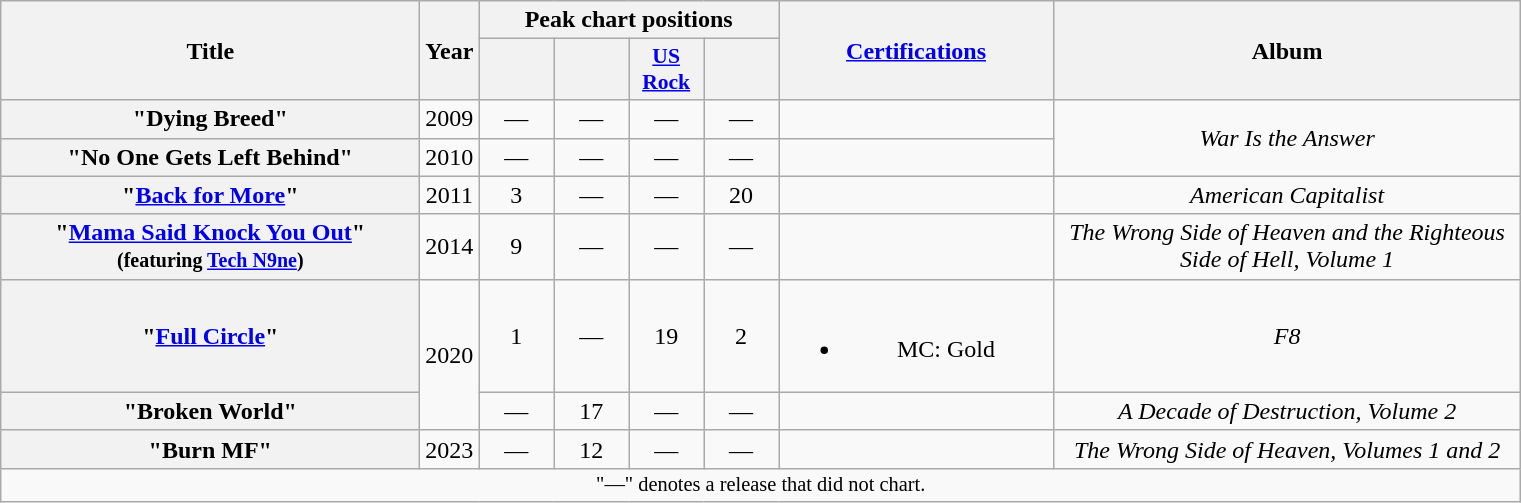<table class="wikitable plainrowheaders" style="text-align:center;">
<tr>
<th scope="col" rowspan="2" style="width:17em;">Title</th>
<th scope="col" rowspan="2">Year</th>
<th scope="col" colspan="4">Peak chart positions</th>
<th scope="col" rowspan="2" style="width:11em;"><a href='#'>Certifications</a></th>
<th scope="col" rowspan="2" style="width:19em;">Album</th>
</tr>
<tr>
<th scope="col" style="width:3em;font-size:90%;"></th>
<th scope="col" style="width:3em;font-size:90%;"></th>
<th scope="col" style="width:3em;font-size:90%;"><a href='#'>US<br>Rock</a><br></th>
<th scope="col" style="width:3em;font-size:90%;"><br></th>
</tr>
<tr>
<th scope="row">"Dying Breed"</th>
<td>2009</td>
<td>—</td>
<td>—</td>
<td>—</td>
<td>—</td>
<td></td>
<td rowspan="2"><em>War Is the Answer</em></td>
</tr>
<tr>
<th scope="row">"No One Gets Left Behind"</th>
<td>2010</td>
<td>—</td>
<td>—</td>
<td>—</td>
<td>—</td>
<td></td>
</tr>
<tr>
<th scope="row">"<a href='#'>Back for More</a>"</th>
<td>2011</td>
<td>3</td>
<td>—</td>
<td>—</td>
<td>20</td>
<td></td>
<td><em>American Capitalist</em></td>
</tr>
<tr>
<th scope="row">"<a href='#'>Mama Said Knock You Out</a>"<br><small>(featuring <a href='#'>Tech N9ne</a>)</small></th>
<td>2014</td>
<td>9</td>
<td>—</td>
<td>—</td>
<td>—</td>
<td></td>
<td><em>The Wrong Side of Heaven and the Righteous Side of Hell, Volume 1</em></td>
</tr>
<tr>
<th scope="row">"<a href='#'>Full Circle</a>"</th>
<td rowspan="2">2020</td>
<td>1</td>
<td>—</td>
<td>19</td>
<td>2</td>
<td><br><ul><li>MC: Gold</li></ul></td>
<td><em>F8</em></td>
</tr>
<tr>
<th scope="row">"Broken World"</th>
<td>—</td>
<td>17</td>
<td>—</td>
<td>—</td>
<td></td>
<td><em>A Decade of Destruction, Volume 2</em></td>
</tr>
<tr>
<th scope="row">"Burn MF" </th>
<td>2023</td>
<td>—</td>
<td>12</td>
<td>—</td>
<td>—</td>
<td></td>
<td><em>The Wrong Side of Heaven, Volumes 1 and 2</em></td>
</tr>
<tr>
<td colspan="15" style="font-size:85%">"—" denotes a release that did not chart.</td>
</tr>
</table>
